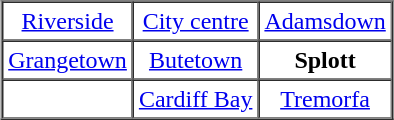<table border=1 cellpadding=3 cellspacing=0 align=center style="text-align:center;">
<tr>
<td><a href='#'>Riverside</a></td>
<td><a href='#'>City centre</a></td>
<td><a href='#'>Adamsdown</a></td>
</tr>
<tr>
<td><a href='#'>Grangetown</a></td>
<td><a href='#'>Butetown</a></td>
<td><strong>Splott</strong></td>
</tr>
<tr>
<td></td>
<td><a href='#'>Cardiff Bay</a></td>
<td><a href='#'>Tremorfa</a></td>
</tr>
</table>
